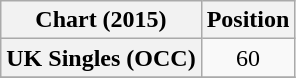<table class="wikitable sortable plainrowheaders" style="text-align:center">
<tr>
<th scope="col">Chart (2015)</th>
<th scope="col">Position</th>
</tr>
<tr>
<th scope="row">UK Singles (OCC)</th>
<td>60</td>
</tr>
<tr>
</tr>
</table>
